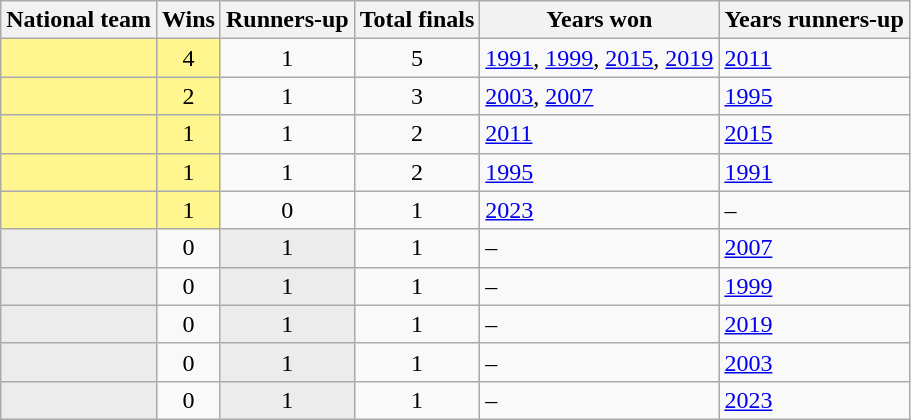<table class="wikitable sortable plainrowheaders">
<tr>
<th scope="col">National team</th>
<th scope="col">Wins</th>
<th scope="col">Runners-up</th>
<th scope="col">Total finals</th>
<th scope="col" class="unsortable">Years won</th>
<th scope="col" class="unsortable">Years runners-up</th>
</tr>
<tr>
<th scope="row" style="background:#fff68f"></th>
<td style="background:#fff68f" align=center>4</td>
<td align=center>1</td>
<td align=center>5</td>
<td><a href='#'>1991</a>, <a href='#'>1999</a>, <a href='#'>2015</a>, <a href='#'>2019</a></td>
<td><a href='#'>2011</a></td>
</tr>
<tr>
<th scope="row" style="background:#fff68f"></th>
<td style="background:#fff68f" align=center>2</td>
<td align=center>1</td>
<td align=center>3</td>
<td><a href='#'>2003</a>, <a href='#'>2007</a></td>
<td><a href='#'>1995</a></td>
</tr>
<tr>
<th scope="row" style="background:#fff68f"></th>
<td style="background:#fff68f" align=center>1</td>
<td align=center>1</td>
<td align=center>2</td>
<td><a href='#'>2011</a></td>
<td><a href='#'>2015</a></td>
</tr>
<tr>
<th scope="row" style="background:#fff68f"></th>
<td style="background:#fff68f" align=center>1</td>
<td align=center>1</td>
<td align=center>2</td>
<td><a href='#'>1995</a></td>
<td><a href='#'>1991</a></td>
</tr>
<tr>
<th scope="row" style="background:#fff68f"></th>
<td style="background:#fff68f" align=center>1</td>
<td align=center>0</td>
<td align=center>1</td>
<td><a href='#'>2023</a></td>
<td>–</td>
</tr>
<tr>
<th scope="row" style="background:#ececec"></th>
<td align=center>0</td>
<td style="background:#ececec" align=center>1</td>
<td align=center>1</td>
<td>–</td>
<td><a href='#'>2007</a></td>
</tr>
<tr>
<th scope="row" style="background:#ececec"></th>
<td align=center>0</td>
<td style="background:#ececec" align=center>1</td>
<td align=center>1</td>
<td>–</td>
<td><a href='#'>1999</a></td>
</tr>
<tr>
<th scope="row" style="background:#ececec"></th>
<td align=center>0</td>
<td style="background:#ececec" align=center>1</td>
<td align=center>1</td>
<td>–</td>
<td><a href='#'>2019</a></td>
</tr>
<tr>
<th scope="row" style="background:#ececec"></th>
<td align=center>0</td>
<td style="background:#ececec" align=center>1</td>
<td align=center>1</td>
<td>–</td>
<td><a href='#'>2003</a></td>
</tr>
<tr>
<th scope="row" style="background:#ececec"></th>
<td align=center>0</td>
<td style="background:#ececec" align=center>1</td>
<td align=center>1</td>
<td>–</td>
<td><a href='#'>2023</a></td>
</tr>
</table>
